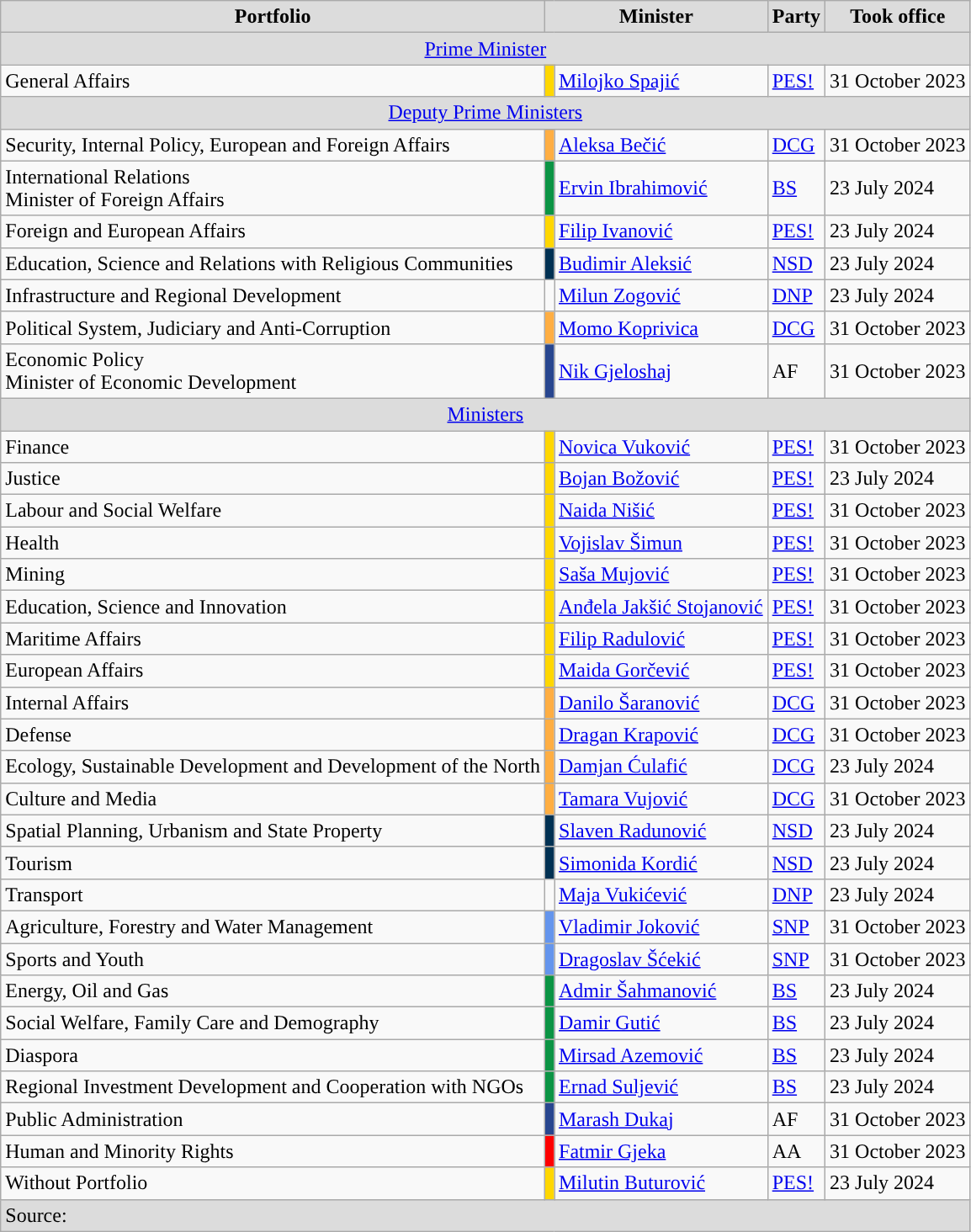<table class="wikitable">
<tr>
<th colspan="1" style="background-color:#DCDCDC;">Portfolio</th>
<th colspan="2" style="background-color:#DCDCDC;">Minister</th>
<th colspan="1" style="background-color:#DCDCDC;">Party</th>
<th colspan="1" style="background-color:#DCDCDC;">Took office</th>
</tr>
<tr>
<td colspan="5" style="text-align: center;background-color:#DCDCDC;"><a href='#'>Prime Minister</a></td>
</tr>
<tr>
<td>General Affairs</td>
<td style="background-color:#FFD700;"></td>
<td><a href='#'>Milojko Spajić</a></td>
<td><a href='#'>PES!</a></td>
<td>31 October 2023</td>
</tr>
<tr>
<td colspan="5" style="text-align: center;background-color:#DCDCDC;"><a href='#'>Deputy Prime Ministers</a></td>
</tr>
<tr>
<td>Security, Internal Policy, European and Foreign Affairs</td>
<td style="background-color:#ffae42;"></td>
<td><a href='#'>Aleksa Bečić</a></td>
<td><a href='#'>DCG</a></td>
<td>31 October 2023</td>
</tr>
<tr>
<td>International Relations <br>Minister of Foreign Affairs</td>
<td style="background-color:#0B9444;"></td>
<td><a href='#'>Ervin Ibrahimović</a></td>
<td><a href='#'>BS</a></td>
<td>23 July 2024</td>
</tr>
<tr>
<td>Foreign and European Affairs</td>
<td style="background-color:#FFD700;"></td>
<td><a href='#'>Filip Ivanović</a></td>
<td><a href='#'>PES!</a></td>
<td>23 July 2024</td>
</tr>
<tr>
<td>Education, Science and Relations with Religious Communities</td>
<td style="background-color:#003153;"></td>
<td><a href='#'>Budimir Aleksić</a></td>
<td><a href='#'>NSD</a></td>
<td>23 July 2024</td>
</tr>
<tr>
<td>Infrastructure and Regional Development</td>
<td style="background-color:"></td>
<td><a href='#'>Milun Zogović</a></td>
<td><a href='#'>DNP</a></td>
<td>23 July 2024</td>
</tr>
<tr>
<td>Political System, Judiciary and Anti-Corruption</td>
<td style="background-color:#ffae42;"></td>
<td><a href='#'>Momo Koprivica</a></td>
<td><a href='#'>DCG</a></td>
<td>31 October 2023</td>
</tr>
<tr>
<td>Economic Policy <br>Minister of Economic Development</td>
<td style="background-color:#28468F;"></td>
<td><a href='#'>Nik Gjeloshaj</a></td>
<td Albanian Forum>AF</td>
<td>31 October 2023</td>
</tr>
<tr>
<td colspan="5" style="text-align: center;background-color:#DCDCDC;"><a href='#'>Ministers</a></td>
</tr>
<tr>
<td>Finance</td>
<td style="background-color:#FFD700;"></td>
<td><a href='#'>Novica Vuković</a></td>
<td><a href='#'>PES!</a></td>
<td>31 October 2023</td>
</tr>
<tr>
<td>Justice</td>
<td style="background-color:#FFD700;"></td>
<td><a href='#'>Bojan Božović</a></td>
<td><a href='#'>PES!</a></td>
<td>23 July 2024</td>
</tr>
<tr>
<td>Labour and Social Welfare</td>
<td style="background-color:#FFD700;"></td>
<td><a href='#'>Naida Nišić</a></td>
<td><a href='#'>PES!</a></td>
<td>31 October 2023</td>
</tr>
<tr>
<td>Health</td>
<td style="background-color:#FFD700;"></td>
<td><a href='#'>Vojislav Šimun</a></td>
<td><a href='#'>PES!</a></td>
<td>31 October 2023</td>
</tr>
<tr>
<td>Mining</td>
<td style="background-color:#FFD700;"></td>
<td><a href='#'>Saša Mujović</a></td>
<td><a href='#'>PES!</a></td>
<td>31 October 2023</td>
</tr>
<tr>
<td>Education, Science and Innovation</td>
<td style="background-color:#FFD700;"></td>
<td><a href='#'>Anđela Jakšić Stojanović</a></td>
<td><a href='#'>PES!</a></td>
<td>31 October 2023</td>
</tr>
<tr>
<td>Maritime Affairs</td>
<td style="background-color:#FFD700;"></td>
<td><a href='#'>Filip Radulović</a></td>
<td><a href='#'>PES!</a></td>
<td>31 October 2023</td>
</tr>
<tr>
<td>European Affairs</td>
<td style="background-color:#FFD700;"></td>
<td><a href='#'>Maida Gorčević</a></td>
<td><a href='#'>PES!</a></td>
<td>31 October 2023</td>
</tr>
<tr>
<td>Internal Affairs</td>
<td style="background-color:#ffae42;"></td>
<td><a href='#'>Danilo Šaranović</a></td>
<td><a href='#'>DCG</a></td>
<td>31 October 2023</td>
</tr>
<tr>
<td>Defense</td>
<td style="background-color:#ffae42;"></td>
<td><a href='#'>Dragan Krapović</a></td>
<td><a href='#'>DCG</a></td>
<td>31 October 2023</td>
</tr>
<tr>
<td>Ecology, Sustainable Development and Development of the North</td>
<td style="background-color:#ffae42;"></td>
<td><a href='#'>Damjan Ćulafić</a></td>
<td><a href='#'>DCG</a></td>
<td>23 July 2024</td>
</tr>
<tr>
<td>Culture and Media</td>
<td style="background-color:#ffae42;"></td>
<td><a href='#'>Tamara Vujović</a></td>
<td><a href='#'>DCG</a></td>
<td>31 October 2023</td>
</tr>
<tr>
<td>Spatial Planning, Urbanism and State Property</td>
<td style="background-color:#003153;"></td>
<td><a href='#'>Slaven Radunović</a></td>
<td><a href='#'>NSD</a></td>
<td>23 July 2024</td>
</tr>
<tr>
<td>Tourism</td>
<td style="background-color:#003153;"></td>
<td><a href='#'>Simonida Kordić</a></td>
<td><a href='#'>NSD</a></td>
<td>23 July 2024</td>
</tr>
<tr>
<td>Transport</td>
<td style="background-color:"></td>
<td><a href='#'>Maja Vukićević</a></td>
<td><a href='#'>DNP</a></td>
<td>23 July 2024</td>
</tr>
<tr>
<td>Agriculture, Forestry and Water Management</td>
<td style="background-color:#6495ed;"></td>
<td><a href='#'>Vladimir Joković</a></td>
<td><a href='#'>SNP</a></td>
<td>31 October 2023</td>
</tr>
<tr>
<td>Sports and Youth</td>
<td style="background-color:#6495ed;"></td>
<td><a href='#'>Dragoslav Šćekić</a></td>
<td><a href='#'>SNP</a></td>
<td>31 October 2023</td>
</tr>
<tr>
<td>Energy, Oil and Gas</td>
<td style="background-color:#0B9444;"></td>
<td><a href='#'>Admir Šahmanović</a></td>
<td><a href='#'>BS</a></td>
<td>23 July 2024</td>
</tr>
<tr>
<td>Social Welfare, Family Care and Demography</td>
<td style="background-color:#0B9444;"></td>
<td><a href='#'>Damir Gutić</a></td>
<td><a href='#'>BS</a></td>
<td>23 July 2024</td>
</tr>
<tr>
<td>Diaspora</td>
<td style="background-color:#0B9444;"></td>
<td><a href='#'>Mirsad Azemović</a></td>
<td><a href='#'>BS</a></td>
<td>23 July 2024</td>
</tr>
<tr>
<td>Regional Investment Development and Cooperation with NGOs</td>
<td style="background-color:#0B9444;"></td>
<td><a href='#'>Ernad Suljević</a></td>
<td><a href='#'>BS</a></td>
<td>23 July 2024</td>
</tr>
<tr>
<td>Public Administration</td>
<td style="background-color:#28468F;"></td>
<td><a href='#'>Marash Dukaj</a></td>
<td Albanian Forum>AF</td>
<td>31 October 2023</td>
</tr>
<tr>
<td>Human and Minority Rights</td>
<td style="background-color:#FE0000;"></td>
<td><a href='#'>Fatmir Gjeka</a></td>
<td Albanian Alliance (Montenegro)>AA</td>
<td>31 October 2023</td>
</tr>
<tr>
<td>Without Portfolio</td>
<td style="background-color:#FFD700;"></td>
<td><a href='#'>Milutin Buturović</a></td>
<td><a href='#'>PES!</a></td>
<td>23 July 2024</td>
</tr>
<tr>
<td colspan="5" style="text-align: left;background-color:#DCDCDC;">Source:</td>
</tr>
</table>
